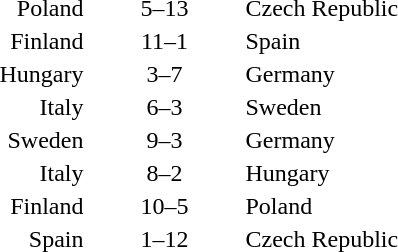<table style="text-align:center">
<tr>
<th width=200></th>
<th width=100></th>
<th width=200></th>
</tr>
<tr>
<td align=right>Poland </td>
<td>5–13</td>
<td align=left> Czech Republic</td>
</tr>
<tr>
<td align=right>Finland </td>
<td>11–1</td>
<td align=left> Spain</td>
</tr>
<tr>
<td align=right>Hungary </td>
<td>3–7</td>
<td align=left> Germany</td>
</tr>
<tr>
<td align=right>Italy </td>
<td>6–3</td>
<td align=left> Sweden</td>
</tr>
<tr>
<td align=right>Sweden </td>
<td>9–3</td>
<td align=left> Germany</td>
</tr>
<tr>
<td align=right>Italy </td>
<td>8–2</td>
<td align=left> Hungary</td>
</tr>
<tr>
<td align=right>Finland </td>
<td>10–5</td>
<td align=left> Poland</td>
</tr>
<tr>
<td align=right>Spain </td>
<td>1–12</td>
<td align=left> Czech Republic</td>
</tr>
</table>
